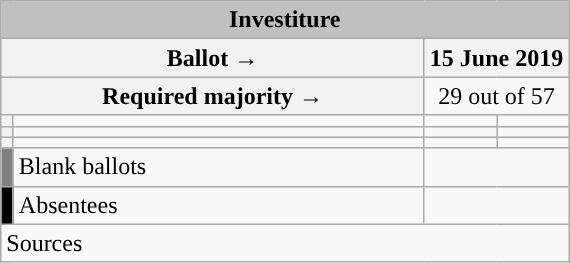<table class="wikitable" style="text-align:center;">
<tr bgcolor="#E9E9E9">
<td colspan="4" align="center" bgcolor="#C0C0C0"><strong>Investiture</strong></td>
</tr>
<tr>
<th colspan="2" width="275px">Ballot →</th>
<th colspan="2">15 June 2019</th>
</tr>
<tr>
<th colspan="2">Required majority →</th>
<td colspan="2">29 out of 57</td>
</tr>
<tr>
<th width="1px" style="background:"></th>
<td align="left"></td>
<td></td>
<td></td>
</tr>
<tr>
<th style="color:inherit;background:"></th>
<td align="left"></td>
<td></td>
<td></td>
</tr>
<tr>
<th style="color:inherit;background:"></th>
<td align="left"></td>
<td></td>
<td></td>
</tr>
<tr>
<th style="color:inherit;background:gray;"></th>
<td align="left"><span>Blank ballots</span></td>
<td colspan="2"></td>
</tr>
<tr>
<th style="color:inherit;background:black;"></th>
<td align="left"><span>Absentees</span></td>
<td colspan="2"></td>
</tr>
<tr>
<td align="left" colspan="4">Sources</td>
</tr>
</table>
